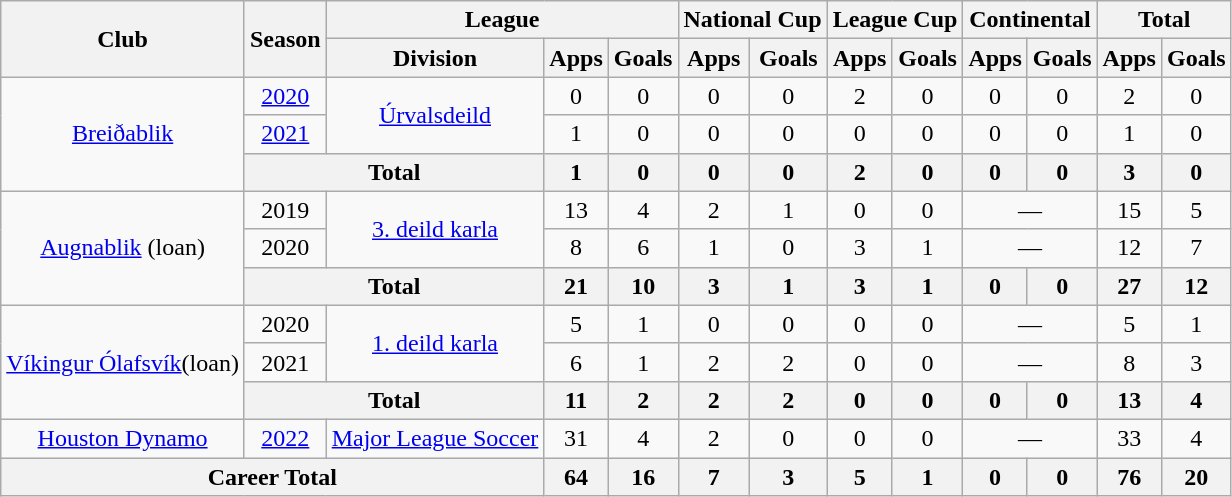<table class="wikitable" style="text-align:center">
<tr>
<th rowspan="2">Club</th>
<th rowspan="2">Season</th>
<th colspan="3">League</th>
<th colspan="2">National Cup</th>
<th colspan="2">League Cup</th>
<th colspan="2">Continental</th>
<th colspan="2">Total</th>
</tr>
<tr>
<th>Division</th>
<th>Apps</th>
<th>Goals</th>
<th>Apps</th>
<th>Goals</th>
<th>Apps</th>
<th>Goals</th>
<th>Apps</th>
<th>Goals</th>
<th>Apps</th>
<th>Goals</th>
</tr>
<tr>
<td rowspan="3"><a href='#'>Breiðablik</a></td>
<td><a href='#'>2020</a></td>
<td rowspan="2"><a href='#'>Úrvalsdeild</a></td>
<td>0</td>
<td>0</td>
<td>0</td>
<td>0</td>
<td>2</td>
<td>0</td>
<td>0</td>
<td>0</td>
<td>2</td>
<td>0</td>
</tr>
<tr>
<td><a href='#'>2021</a></td>
<td>1</td>
<td>0</td>
<td>0</td>
<td>0</td>
<td>0</td>
<td>0</td>
<td>0</td>
<td>0</td>
<td>1</td>
<td>0</td>
</tr>
<tr>
<th colspan="2">Total</th>
<th>1</th>
<th>0</th>
<th>0</th>
<th>0</th>
<th>2</th>
<th>0</th>
<th>0</th>
<th>0</th>
<th>3</th>
<th>0</th>
</tr>
<tr>
<td rowspan="3"><a href='#'>Augnablik</a> (loan)</td>
<td>2019</td>
<td rowspan="2"><a href='#'>3. deild karla</a></td>
<td>13</td>
<td>4</td>
<td>2</td>
<td>1</td>
<td>0</td>
<td>0</td>
<td colspan="2">—</td>
<td>15</td>
<td>5</td>
</tr>
<tr>
<td>2020</td>
<td>8</td>
<td>6</td>
<td>1</td>
<td>0</td>
<td>3</td>
<td>1</td>
<td colspan="2">—</td>
<td>12</td>
<td>7</td>
</tr>
<tr>
<th colspan="2">Total</th>
<th>21</th>
<th>10</th>
<th>3</th>
<th>1</th>
<th>3</th>
<th>1</th>
<th>0</th>
<th>0</th>
<th>27</th>
<th>12</th>
</tr>
<tr>
<td rowspan="3"><a href='#'>Víkingur Ólafsvík</a>(loan)</td>
<td>2020</td>
<td rowspan="2"><a href='#'>1. deild karla</a></td>
<td>5</td>
<td>1</td>
<td>0</td>
<td>0</td>
<td>0</td>
<td>0</td>
<td colspan="2">—</td>
<td>5</td>
<td>1</td>
</tr>
<tr>
<td>2021</td>
<td>6</td>
<td>1</td>
<td>2</td>
<td>2</td>
<td>0</td>
<td>0</td>
<td colspan="2">—</td>
<td>8</td>
<td>3</td>
</tr>
<tr>
<th colspan="2">Total</th>
<th>11</th>
<th>2</th>
<th>2</th>
<th>2</th>
<th>0</th>
<th>0</th>
<th>0</th>
<th>0</th>
<th>13</th>
<th>4</th>
</tr>
<tr>
<td><a href='#'>Houston Dynamo</a></td>
<td><a href='#'>2022</a></td>
<td><a href='#'>Major League Soccer</a></td>
<td>31</td>
<td>4</td>
<td>2</td>
<td>0</td>
<td>0</td>
<td>0</td>
<td colspan="2">—</td>
<td>33</td>
<td>4</td>
</tr>
<tr>
<th colspan="3">Career Total</th>
<th>64</th>
<th>16</th>
<th>7</th>
<th>3</th>
<th>5</th>
<th>1</th>
<th>0</th>
<th>0</th>
<th>76</th>
<th>20</th>
</tr>
</table>
